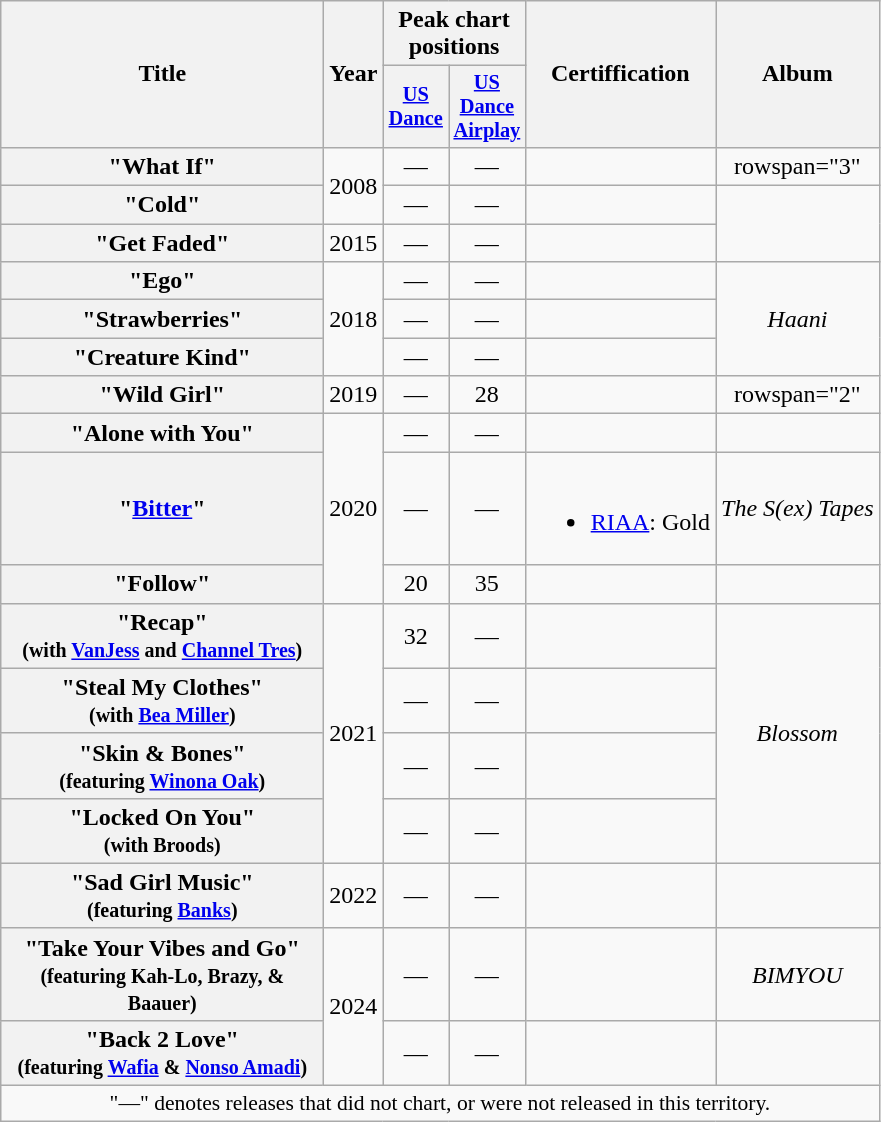<table class="wikitable plainrowheaders" style="text-align:center;">
<tr>
<th scope="col" rowspan="2" style="width:13em;">Title</th>
<th scope="col" rowspan="2">Year</th>
<th scope="col" colspan="2">Peak chart positions</th>
<th scope="col" rowspan="2">Certiffication</th>
<th scope="col" rowspan="2">Album</th>
</tr>
<tr>
<th scope="col" style="width:2.75em;font-size:85%;"><a href='#'>US<br>Dance</a><br></th>
<th scope="col" style="width:2.75em;font-size:85%;"><a href='#'>US<br>Dance Airplay</a><br></th>
</tr>
<tr>
<th scope="row">"What If"</th>
<td rowspan="2">2008</td>
<td>—</td>
<td>—</td>
<td></td>
<td>rowspan="3" </td>
</tr>
<tr>
<th scope="row">"Cold"</th>
<td>—</td>
<td>—</td>
<td></td>
</tr>
<tr>
<th scope="row">"Get Faded"<br></th>
<td>2015</td>
<td>—</td>
<td>—</td>
<td></td>
</tr>
<tr>
<th scope="row">"Ego"</th>
<td rowspan="3">2018</td>
<td>—</td>
<td>—</td>
<td></td>
<td rowspan="3"><em>Haani</em></td>
</tr>
<tr>
<th scope="row">"Strawberries"<br></th>
<td>—</td>
<td>—</td>
<td></td>
</tr>
<tr>
<th scope="row">"Creature Kind"<br></th>
<td>—</td>
<td>—</td>
<td></td>
</tr>
<tr>
<th scope="row">"Wild Girl"<br></th>
<td>2019</td>
<td>—</td>
<td>28</td>
<td></td>
<td>rowspan="2" </td>
</tr>
<tr>
<th scope="row">"Alone with You"<br></th>
<td rowspan="3">2020</td>
<td>—</td>
<td>—</td>
<td></td>
</tr>
<tr>
<th scope="row">"<a href='#'>Bitter</a>"<br></th>
<td>—</td>
<td>—</td>
<td><br><ul><li><a href='#'>RIAA</a>: Gold</li></ul></td>
<td><em>The S(ex) Tapes</em></td>
</tr>
<tr>
<th scope="row">"Follow"<br></th>
<td>20</td>
<td>35</td>
<td></td>
<td></td>
</tr>
<tr>
<th scope="row">"Recap"<br><small>(with <a href='#'>VanJess</a> and <a href='#'>Channel Tres</a>)</small></th>
<td rowspan="4">2021</td>
<td>32</td>
<td>—</td>
<td></td>
<td rowspan="4"><em>Blossom</em></td>
</tr>
<tr>
<th scope="row">"Steal My Clothes" <br><small>(with <a href='#'>Bea Miller</a>)</small></th>
<td>—</td>
<td>—</td>
<td></td>
</tr>
<tr>
<th scope="row">"Skin & Bones"<br><small>(featuring <a href='#'>Winona Oak</a>)</small></th>
<td>—</td>
<td>—</td>
<td></td>
</tr>
<tr>
<th scope="row">"Locked On You" <br><small>(with Broods)</small></th>
<td>—</td>
<td>—</td>
<td></td>
</tr>
<tr>
<th scope="row">"Sad Girl Music" <br><small>(featuring <a href='#'>Banks</a>)</small></th>
<td>2022</td>
<td>—</td>
<td>—</td>
<td></td>
<td></td>
</tr>
<tr>
<th scope="row">"Take Your Vibes and Go" <br><small>(featuring Kah-Lo, Brazy, & Baauer)</small></th>
<td rowspan="2">2024</td>
<td>—</td>
<td>—</td>
<td></td>
<td><em>BIMYOU</em></td>
</tr>
<tr>
<th scope="row">"Back 2 Love" <br><small>(featuring <a href='#'>Wafia</a> & <a href='#'>Nonso Amadi</a>)</small></th>
<td>—</td>
<td>—</td>
<td></td>
</tr>
<tr>
<td colspan="14" style="font-size:90%">"—" denotes releases that did not chart, or were not released in this territory.</td>
</tr>
</table>
